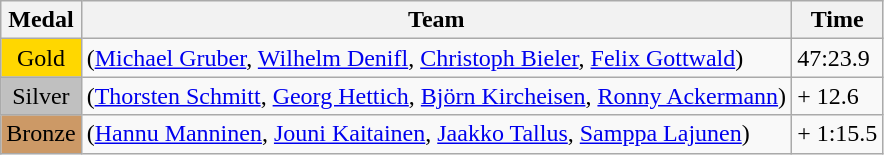<table class="wikitable">
<tr>
<th>Medal</th>
<th>Team</th>
<th>Time</th>
</tr>
<tr>
<td style="text-align:center;background-color:gold;">Gold</td>
<td> (<a href='#'>Michael Gruber</a>, <a href='#'>Wilhelm Denifl</a>, <a href='#'>Christoph Bieler</a>, <a href='#'>Felix Gottwald</a>)</td>
<td>47:23.9</td>
</tr>
<tr>
<td style="text-align:center;background-color:silver;">Silver</td>
<td> (<a href='#'>Thorsten Schmitt</a>, <a href='#'>Georg Hettich</a>, <a href='#'>Björn Kircheisen</a>, <a href='#'>Ronny Ackermann</a>)</td>
<td>+ 12.6</td>
</tr>
<tr>
<td style="text-align:center;background-color:#CC9966;">Bronze</td>
<td> (<a href='#'>Hannu Manninen</a>, <a href='#'>Jouni Kaitainen</a>, <a href='#'>Jaakko Tallus</a>, <a href='#'>Samppa Lajunen</a>)</td>
<td>+ 1:15.5</td>
</tr>
</table>
